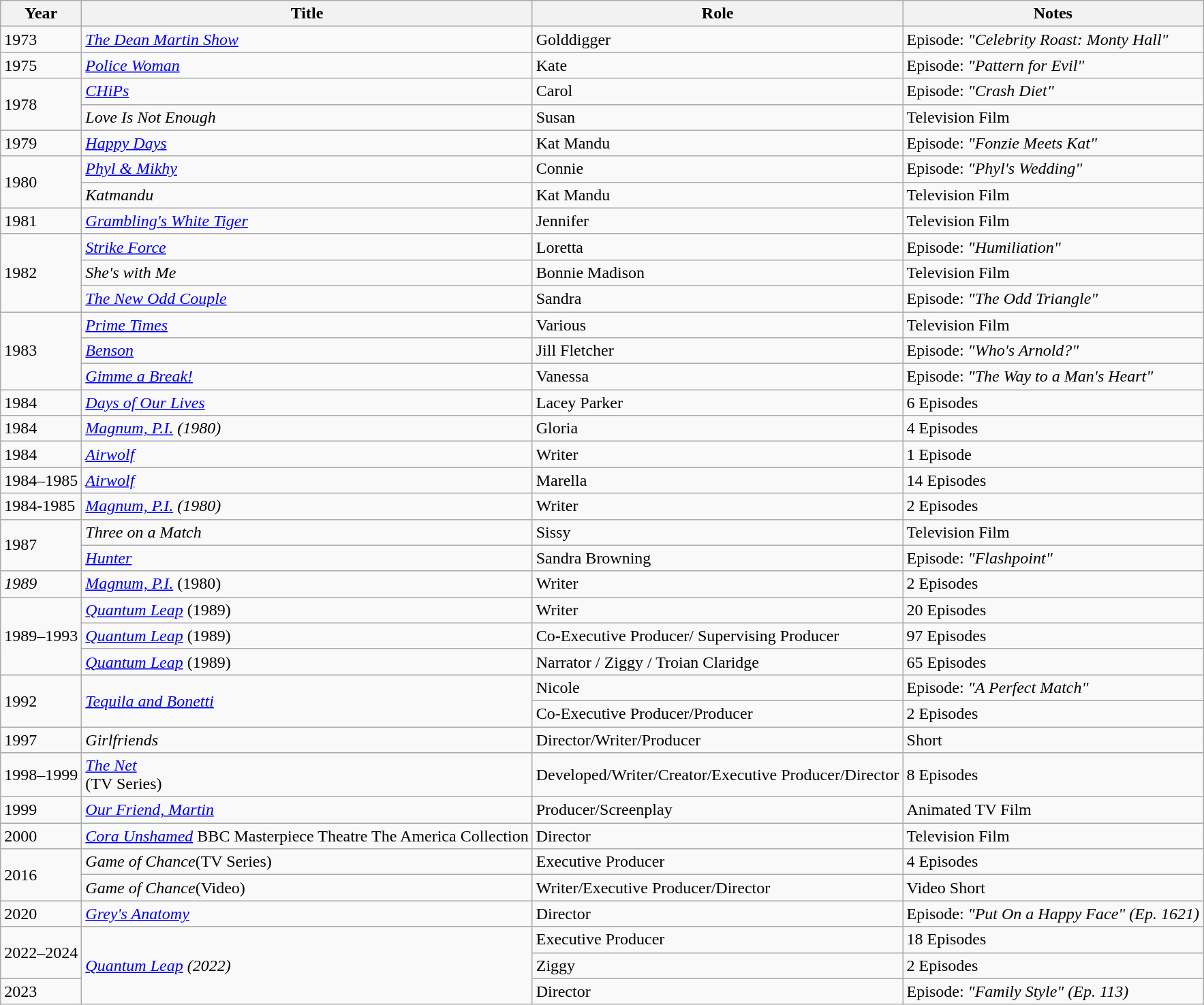<table class="wikitable sortable">
<tr>
<th>Year</th>
<th>Title</th>
<th>Role</th>
<th>Notes</th>
</tr>
<tr>
<td>1973</td>
<td><em><a href='#'>The Dean Martin Show</a></em></td>
<td>Golddigger</td>
<td>Episode: <em>"Celebrity Roast: Monty Hall"</em></td>
</tr>
<tr>
<td>1975</td>
<td><a href='#'><em>Police Woman</em></a></td>
<td>Kate</td>
<td>Episode: <em>"Pattern for Evil"</em></td>
</tr>
<tr>
<td rowspan="2">1978</td>
<td><em><a href='#'>CHiPs</a></em></td>
<td>Carol</td>
<td>Episode: <em>"Crash Diet"</em></td>
</tr>
<tr>
<td><em>Love Is Not Enough</em></td>
<td>Susan</td>
<td>Television Film</td>
</tr>
<tr>
<td>1979</td>
<td><em><a href='#'>Happy Days</a></em></td>
<td>Kat Mandu</td>
<td>Episode: <em>"Fonzie Meets Kat"</em></td>
</tr>
<tr>
<td rowspan="2">1980</td>
<td><em><a href='#'>Phyl & Mikhy</a></em></td>
<td>Connie</td>
<td>Episode: <em>"Phyl's Wedding"</em></td>
</tr>
<tr>
<td><em>Katmandu</em></td>
<td>Kat Mandu</td>
<td>Television Film</td>
</tr>
<tr>
<td>1981</td>
<td><em><a href='#'>Grambling's White Tiger</a></em></td>
<td>Jennifer</td>
<td>Television Film</td>
</tr>
<tr>
<td rowspan="3">1982</td>
<td><a href='#'><em>Strike Force</em></a></td>
<td>Loretta</td>
<td>Episode: <em>"Humiliation"</em></td>
</tr>
<tr>
<td><em>She's with Me</em></td>
<td>Bonnie Madison</td>
<td>Television Film</td>
</tr>
<tr>
<td><em><a href='#'>The New Odd Couple</a></em></td>
<td>Sandra</td>
<td>Episode: <em>"The Odd Triangle"</em></td>
</tr>
<tr>
<td rowspan="3">1983</td>
<td><em><a href='#'>Prime Times</a></em></td>
<td>Various</td>
<td>Television Film</td>
</tr>
<tr>
<td><a href='#'><em>Benson</em></a></td>
<td>Jill Fletcher</td>
<td>Episode: <em>"Who's Arnold?"</em></td>
</tr>
<tr>
<td><em><a href='#'>Gimme a Break!</a></em></td>
<td>Vanessa</td>
<td>Episode: <em>"The Way to a Man's Heart"</em></td>
</tr>
<tr>
<td>1984</td>
<td><em><a href='#'>Days of Our Lives</a></em></td>
<td>Lacey Parker</td>
<td>6 Episodes</td>
</tr>
<tr>
<td>1984</td>
<td><em><a href='#'>Magnum, P.I.</a> (1980)</em></td>
<td>Gloria</td>
<td>4 Episodes</td>
</tr>
<tr>
<td>1984</td>
<td><em><a href='#'>Airwolf</a></em></td>
<td>Writer</td>
<td>1 Episode</td>
</tr>
<tr>
<td>1984–1985</td>
<td><em><a href='#'>Airwolf</a></em></td>
<td>Marella</td>
<td>14 Episodes</td>
</tr>
<tr>
<td>1984-1985</td>
<td><em><a href='#'>Magnum, P.I.</a></em> <em>(1980)</em></td>
<td>Writer</td>
<td>2 Episodes</td>
</tr>
<tr>
<td rowspan="2">1987</td>
<td><em>Three on a Match</em></td>
<td>Sissy</td>
<td>Television Film</td>
</tr>
<tr>
<td><a href='#'><em>Hunter</em></a></td>
<td>Sandra Browning</td>
<td>Episode: <em>"Flashpoint"</em></td>
</tr>
<tr>
<td><em>1989</em></td>
<td><em><a href='#'>Magnum, P.I.</a></em> (1980)</td>
<td>Writer</td>
<td>2 Episodes</td>
</tr>
<tr>
<td rowspan="3">1989–1993</td>
<td><em><a href='#'>Quantum Leap</a></em> (1989)</td>
<td>Writer</td>
<td>20 Episodes</td>
</tr>
<tr>
<td><em><a href='#'>Quantum Leap</a></em> (1989)</td>
<td>Co-Executive Producer/ Supervising Producer</td>
<td>97 Episodes</td>
</tr>
<tr>
<td><em><a href='#'>Quantum Leap</a></em> (1989)</td>
<td>Narrator / Ziggy / Troian Claridge</td>
<td>65 Episodes</td>
</tr>
<tr>
<td rowspan="2">1992</td>
<td rowspan="2"><em><a href='#'>Tequila and Bonetti</a></em></td>
<td>Nicole</td>
<td>Episode: <em>"A Perfect Match"</em></td>
</tr>
<tr>
<td>Co-Executive Producer/Producer</td>
<td>2 Episodes</td>
</tr>
<tr>
<td>1997</td>
<td><em>Girlfriends</em></td>
<td>Director/Writer/Producer</td>
<td>Short</td>
</tr>
<tr>
<td>1998–1999</td>
<td><a href='#'><em>The Net</em></a><br>(TV Series)</td>
<td>Developed/Writer/Creator/Executive Producer/Director</td>
<td>8 Episodes</td>
</tr>
<tr>
<td>1999</td>
<td><em><a href='#'>Our Friend, Martin</a></em></td>
<td>Producer/Screenplay</td>
<td>Animated TV Film</td>
</tr>
<tr>
<td>2000</td>
<td><a href='#'><em>Cora Unshamed</em></a> <em></em> BBC Masterpiece Theatre The America Collection</td>
<td>Director</td>
<td>Television Film</td>
</tr>
<tr>
<td rowspan="2">2016</td>
<td><em>Game of Chance</em>(TV Series)</td>
<td>Executive Producer</td>
<td>4 Episodes</td>
</tr>
<tr>
<td><em>Game of Chance</em>(Video)</td>
<td>Writer/Executive Producer/Director</td>
<td>Video Short</td>
</tr>
<tr>
<td>2020</td>
<td><em><a href='#'>Grey's Anatomy</a></em></td>
<td>Director</td>
<td>Episode: <em>"Put On a Happy Face" (Ep. 1621)</em></td>
</tr>
<tr>
<td rowspan="2">2022–2024</td>
<td rowspan="3"><a href='#'><em>Quantum Leap</em></a> <em>(2022)</em></td>
<td>Executive Producer</td>
<td>18 Episodes</td>
</tr>
<tr>
<td>Ziggy</td>
<td>2 Episodes</td>
</tr>
<tr>
<td>2023</td>
<td>Director</td>
<td>Episode: <em>"Family Style" (Ep. 113)</em></td>
</tr>
</table>
